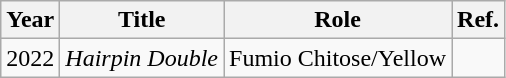<table class="wikitable sortable plainrowheaders">
<tr>
<th scope="col">Year</th>
<th scope="col">Title</th>
<th scope="col">Role</th>
<th scope="col" class="unsortable">Ref.</th>
</tr>
<tr>
<td>2022</td>
<td><em>Hairpin Double</em></td>
<td>Fumio Chitose/Yellow</td>
<td></td>
</tr>
</table>
